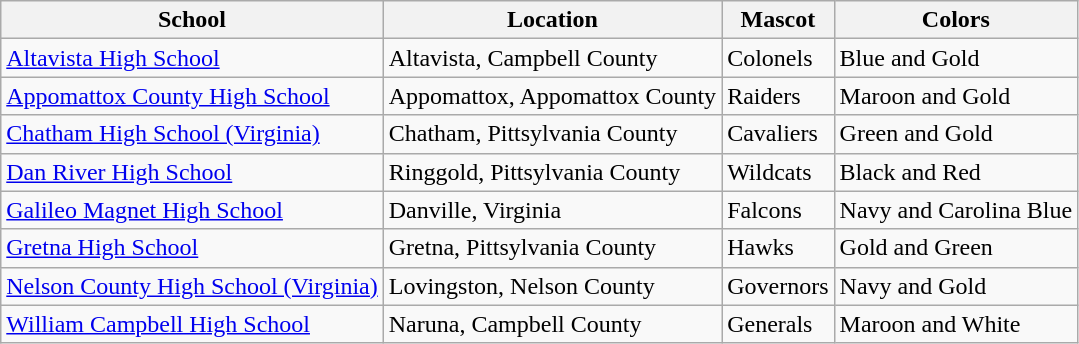<table class="wikitable sortable">
<tr>
<th>School</th>
<th>Location</th>
<th>Mascot</th>
<th>Colors</th>
</tr>
<tr>
<td><a href='#'>Altavista High School</a></td>
<td>Altavista, Campbell County</td>
<td>Colonels</td>
<td>  Blue and Gold</td>
</tr>
<tr>
<td><a href='#'>Appomattox County High School</a></td>
<td>Appomattox, Appomattox County</td>
<td>Raiders</td>
<td>  Maroon and Gold</td>
</tr>
<tr>
<td><a href='#'>Chatham High School (Virginia)</a></td>
<td>Chatham, Pittsylvania County</td>
<td>Cavaliers</td>
<td>  Green and Gold</td>
</tr>
<tr>
<td><a href='#'>Dan River High School</a></td>
<td>Ringgold, Pittsylvania County</td>
<td>Wildcats</td>
<td>  Black and Red</td>
</tr>
<tr>
<td><a href='#'>Galileo Magnet High School</a></td>
<td>Danville, Virginia</td>
<td>Falcons</td>
<td>  Navy and Carolina Blue</td>
</tr>
<tr>
<td><a href='#'>Gretna High School</a></td>
<td>Gretna, Pittsylvania County</td>
<td>Hawks</td>
<td>  Gold and Green</td>
</tr>
<tr>
<td><a href='#'>Nelson County High School (Virginia)</a></td>
<td>Lovingston, Nelson County</td>
<td>Governors</td>
<td>  Navy and Gold</td>
</tr>
<tr>
<td><a href='#'>William Campbell High School</a></td>
<td>Naruna, Campbell County</td>
<td>Generals</td>
<td>  Maroon and White</td>
</tr>
</table>
